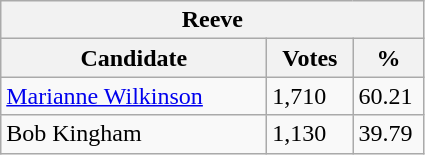<table class="wikitable">
<tr>
<th colspan="3">Reeve</th>
</tr>
<tr>
<th style="width: 170px">Candidate</th>
<th style="width: 50px">Votes</th>
<th style="width: 40px">%</th>
</tr>
<tr>
<td><a href='#'>Marianne Wilkinson</a></td>
<td>1,710</td>
<td>60.21</td>
</tr>
<tr>
<td>Bob Kingham</td>
<td>1,130</td>
<td>39.79</td>
</tr>
</table>
